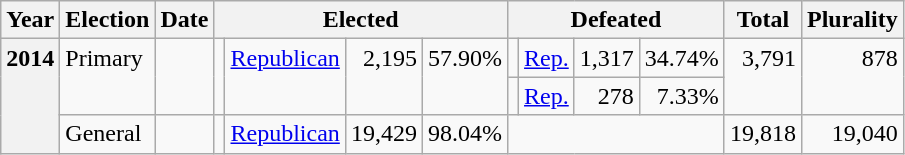<table class=wikitable>
<tr>
<th>Year</th>
<th>Election</th>
<th>Date</th>
<th ! colspan="4">Elected</th>
<th ! colspan="4">Defeated</th>
<th>Total</th>
<th>Plurality</th>
</tr>
<tr>
<th rowspan="3" valign="top">2014</th>
<td rowspan="2" valign="top">Primary</td>
<td rowspan="2" valign="top"></td>
<td rowspan="2" valign="top"></td>
<td rowspan="2" valign="top" ><a href='#'>Republican</a></td>
<td rowspan="2" valign="top" align="right">2,195</td>
<td rowspan="2" valign="top" align="right">57.90%</td>
<td valign="top"></td>
<td valign="top" ><a href='#'>Rep.</a></td>
<td valign="top" align="right">1,317</td>
<td valign="top" align="right">34.74%</td>
<td rowspan="2" valign="top" align="right">3,791</td>
<td rowspan="2" valign="top" align="right">878</td>
</tr>
<tr>
<td valign="top"></td>
<td valign="top" ><a href='#'>Rep.</a></td>
<td valign="top" align="right">278</td>
<td valign="top" align="right">7.33%</td>
</tr>
<tr>
<td valign="top">General</td>
<td valign="top"></td>
<td valign="top"></td>
<td valign="top" ><a href='#'>Republican</a></td>
<td valign="top" align="right">19,429</td>
<td valign="top" align="right">98.04%</td>
<td colspan="4"></td>
<td valign="top" align="right">19,818</td>
<td valign="top" align="right">19,040</td>
</tr>
</table>
